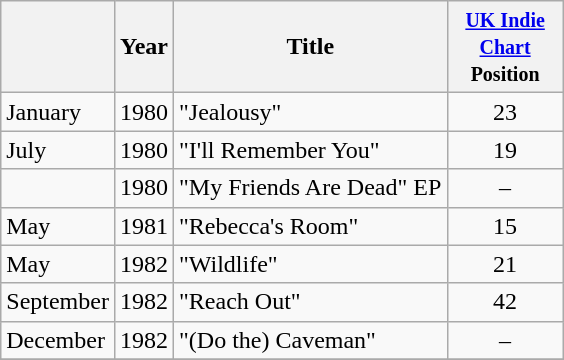<table class="wikitable">
<tr>
<th width="30"></th>
<th width="30">Year</th>
<th width="175">Title</th>
<th width="70"><small><a href='#'>UK Indie Chart</a> Position</small></th>
</tr>
<tr>
<td>January</td>
<td>1980</td>
<td>"Jealousy"</td>
<td align="center">23</td>
</tr>
<tr>
<td>July</td>
<td>1980</td>
<td>"I'll Remember You"</td>
<td align="center">19</td>
</tr>
<tr>
<td></td>
<td>1980</td>
<td>"My Friends Are Dead" EP</td>
<td align="center">–</td>
</tr>
<tr>
<td>May</td>
<td>1981</td>
<td>"Rebecca's Room"</td>
<td align="center">15</td>
</tr>
<tr>
<td>May</td>
<td>1982</td>
<td>"Wildlife"</td>
<td align="center">21</td>
</tr>
<tr>
<td>September</td>
<td>1982</td>
<td>"Reach Out"</td>
<td align="center">42</td>
</tr>
<tr>
<td>December</td>
<td>1982</td>
<td>"(Do the) Caveman"</td>
<td align="center">–</td>
</tr>
<tr>
</tr>
</table>
